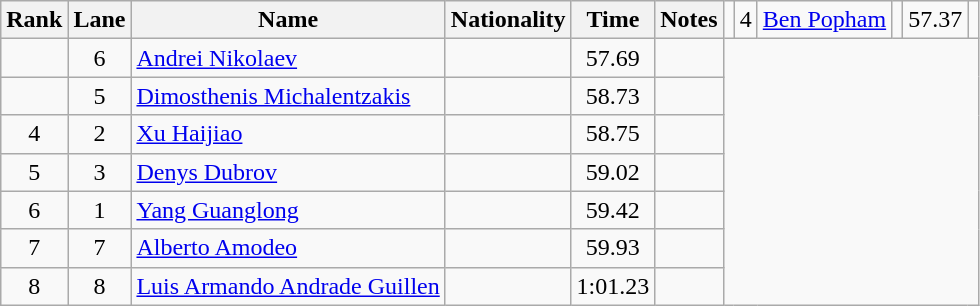<table class="wikitable sortable" style="text-align:center">
<tr>
<th>Rank</th>
<th>Lane</th>
<th>Name</th>
<th>Nationality</th>
<th>Time</th>
<th>Notes</th>
<td></td>
<td>4</td>
<td align=left><a href='#'>Ben Popham</a></td>
<td align=left></td>
<td>57.37</td>
<td></td>
</tr>
<tr>
<td></td>
<td>6</td>
<td align=left><a href='#'>Andrei Nikolaev</a></td>
<td align=left></td>
<td>57.69</td>
<td></td>
</tr>
<tr>
<td></td>
<td>5</td>
<td align=left><a href='#'>Dimosthenis Michalentzakis</a></td>
<td align=left></td>
<td>58.73</td>
<td></td>
</tr>
<tr>
<td>4</td>
<td>2</td>
<td align=left><a href='#'>Xu Haijiao</a></td>
<td align=left></td>
<td>58.75</td>
<td></td>
</tr>
<tr>
<td>5</td>
<td>3</td>
<td align=left><a href='#'>Denys Dubrov</a></td>
<td align=left></td>
<td>59.02</td>
<td></td>
</tr>
<tr>
<td>6</td>
<td>1</td>
<td align=left><a href='#'>Yang Guanglong</a></td>
<td align=left></td>
<td>59.42</td>
<td></td>
</tr>
<tr>
<td>7</td>
<td>7</td>
<td align=left><a href='#'>Alberto Amodeo</a></td>
<td align=left></td>
<td>59.93</td>
<td></td>
</tr>
<tr>
<td>8</td>
<td>8</td>
<td align=left><a href='#'>Luis Armando Andrade Guillen</a></td>
<td align=left></td>
<td>1:01.23</td>
<td></td>
</tr>
</table>
